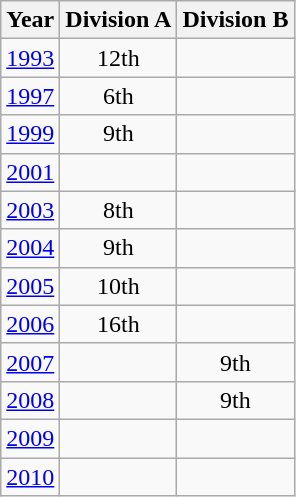<table class="wikitable" style="text-align:center">
<tr>
<th>Year</th>
<th>Division A</th>
<th>Division B</th>
</tr>
<tr>
<td><a href='#'>1993</a></td>
<td>12th</td>
<td></td>
</tr>
<tr>
<td><a href='#'>1997</a></td>
<td>6th</td>
<td></td>
</tr>
<tr>
<td><a href='#'>1999</a></td>
<td>9th</td>
<td></td>
</tr>
<tr>
<td><a href='#'>2001</a></td>
<td></td>
<td></td>
</tr>
<tr>
<td><a href='#'>2003</a></td>
<td>8th</td>
<td></td>
</tr>
<tr>
<td><a href='#'>2004</a></td>
<td>9th</td>
<td></td>
</tr>
<tr>
<td><a href='#'>2005</a></td>
<td>10th</td>
<td></td>
</tr>
<tr>
<td><a href='#'>2006</a></td>
<td>16th</td>
<td></td>
</tr>
<tr>
<td><a href='#'>2007</a></td>
<td></td>
<td>9th</td>
</tr>
<tr>
<td><a href='#'>2008</a></td>
<td></td>
<td>9th</td>
</tr>
<tr>
<td><a href='#'>2009</a></td>
<td></td>
<td></td>
</tr>
<tr>
<td><a href='#'>2010</a></td>
<td></td>
<td></td>
</tr>
</table>
